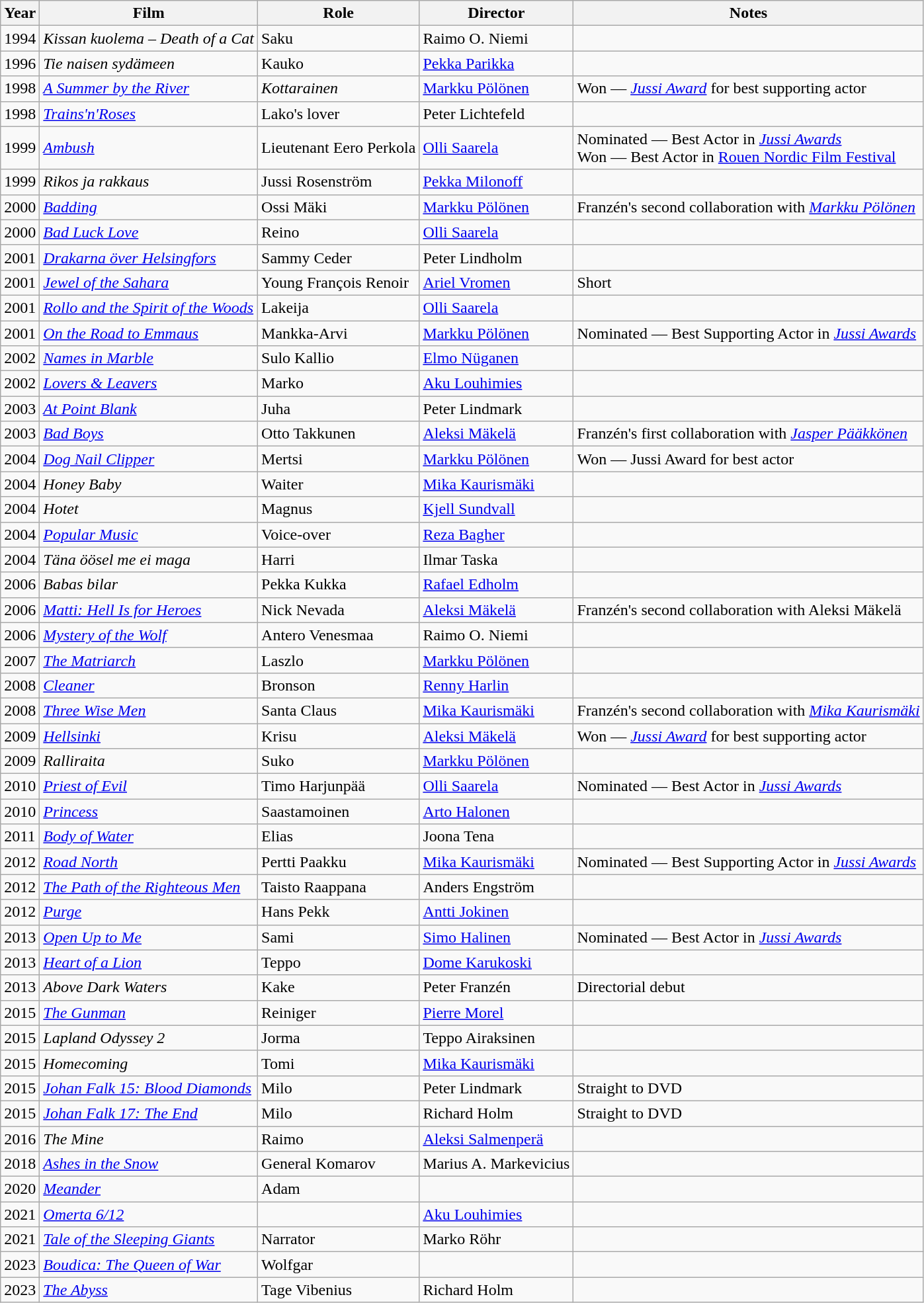<table class="wikitable sortable">
<tr>
<th>Year</th>
<th>Film</th>
<th>Role</th>
<th>Director</th>
<th class="unsortable">Notes</th>
</tr>
<tr>
<td>1994</td>
<td><em>Kissan kuolema – Death of a Cat</em></td>
<td>Saku</td>
<td>Raimo O. Niemi</td>
<td></td>
</tr>
<tr>
<td>1996</td>
<td><em>Tie naisen sydämeen</em></td>
<td>Kauko</td>
<td><a href='#'>Pekka Parikka</a></td>
<td></td>
</tr>
<tr>
<td>1998</td>
<td><em><a href='#'>A Summer by the River</a></em></td>
<td><em>Kottarainen</em></td>
<td><a href='#'>Markku Pölönen</a></td>
<td>Won — <em><a href='#'>Jussi Award</a></em> for best supporting actor</td>
</tr>
<tr>
<td>1998</td>
<td><em><a href='#'>Trains'n'Roses</a></em></td>
<td>Lako's lover</td>
<td>Peter Lichtefeld</td>
<td></td>
</tr>
<tr>
<td>1999</td>
<td><em><a href='#'>Ambush</a> </em></td>
<td>Lieutenant Eero Perkola</td>
<td><a href='#'>Olli Saarela</a></td>
<td>Nominated — Best Actor in <em><a href='#'>Jussi Awards</a></em><br>Won — Best Actor in <a href='#'>Rouen Nordic Film Festival</a></td>
</tr>
<tr>
<td>1999</td>
<td><em>Rikos ja rakkaus</em></td>
<td>Jussi Rosenström</td>
<td><a href='#'>Pekka Milonoff</a></td>
<td></td>
</tr>
<tr>
<td>2000</td>
<td><em><a href='#'>Badding</a></em></td>
<td>Ossi Mäki</td>
<td><a href='#'>Markku Pölönen</a></td>
<td>Franzén's second collaboration with <em><a href='#'>Markku Pölönen</a></em></td>
</tr>
<tr>
<td>2000</td>
<td><em><a href='#'>Bad Luck Love</a></em></td>
<td>Reino</td>
<td><a href='#'>Olli Saarela</a></td>
<td></td>
</tr>
<tr>
<td>2001</td>
<td><em><a href='#'>Drakarna över Helsingfors</a> </em></td>
<td>Sammy Ceder</td>
<td>Peter Lindholm</td>
<td></td>
</tr>
<tr>
<td>2001</td>
<td><em><a href='#'>Jewel of the Sahara</a></em></td>
<td>Young François Renoir</td>
<td><a href='#'>Ariel Vromen</a></td>
<td>Short</td>
</tr>
<tr>
<td>2001</td>
<td><em><a href='#'>Rollo and the Spirit of the Woods</a> </em></td>
<td>Lakeija</td>
<td><a href='#'>Olli Saarela</a></td>
<td></td>
</tr>
<tr>
<td>2001</td>
<td><em><a href='#'>On the Road to Emmaus</a> </em></td>
<td>Mankka-Arvi</td>
<td><a href='#'>Markku Pölönen</a></td>
<td>Nominated — Best Supporting Actor in <em><a href='#'>Jussi Awards</a></em></td>
</tr>
<tr>
<td>2002</td>
<td><em><a href='#'>Names in Marble</a> </em></td>
<td>Sulo Kallio</td>
<td><a href='#'>Elmo Nüganen</a></td>
<td></td>
</tr>
<tr>
<td>2002</td>
<td><em><a href='#'>Lovers & Leavers</a> </em></td>
<td>Marko</td>
<td><a href='#'>Aku Louhimies</a></td>
<td></td>
</tr>
<tr>
<td>2003</td>
<td><em><a href='#'>At Point Blank</a> </em></td>
<td>Juha</td>
<td>Peter Lindmark</td>
<td></td>
</tr>
<tr>
<td>2003</td>
<td><em><a href='#'>Bad Boys</a> </em></td>
<td>Otto Takkunen</td>
<td><a href='#'>Aleksi Mäkelä</a></td>
<td>Franzén's first collaboration with <em><a href='#'>Jasper Pääkkönen</a></em></td>
</tr>
<tr>
<td>2004</td>
<td><em><a href='#'>Dog Nail Clipper</a></em></td>
<td>Mertsi</td>
<td><a href='#'>Markku Pölönen</a></td>
<td>Won — Jussi Award for best actor</td>
</tr>
<tr>
<td>2004</td>
<td><em>Honey Baby</em></td>
<td>Waiter</td>
<td><a href='#'>Mika Kaurismäki</a></td>
<td></td>
</tr>
<tr>
<td>2004</td>
<td><em>Hotet</em></td>
<td>Magnus</td>
<td><a href='#'>Kjell Sundvall</a></td>
<td></td>
</tr>
<tr>
<td>2004</td>
<td><em><a href='#'>Popular Music</a></em></td>
<td>Voice-over</td>
<td><a href='#'>Reza Bagher</a></td>
<td></td>
</tr>
<tr>
<td>2004</td>
<td><em>Täna öösel me ei maga</em></td>
<td>Harri</td>
<td>Ilmar Taska</td>
<td></td>
</tr>
<tr>
<td>2006</td>
<td><em>Babas bilar</em></td>
<td>Pekka Kukka</td>
<td><a href='#'>Rafael Edholm</a></td>
<td></td>
</tr>
<tr>
<td>2006</td>
<td><em><a href='#'>Matti: Hell Is for Heroes</a> </em></td>
<td>Nick Nevada</td>
<td><a href='#'>Aleksi Mäkelä</a></td>
<td>Franzén's second collaboration with Aleksi Mäkelä</td>
</tr>
<tr>
<td>2006</td>
<td><em><a href='#'>Mystery of the Wolf</a> </em></td>
<td>Antero Venesmaa</td>
<td>Raimo O. Niemi</td>
<td></td>
</tr>
<tr>
<td>2007</td>
<td><em><a href='#'>The Matriarch</a></em></td>
<td>Laszlo</td>
<td><a href='#'>Markku Pölönen</a></td>
<td></td>
</tr>
<tr>
<td>2008</td>
<td><em><a href='#'>Cleaner</a></em></td>
<td>Bronson</td>
<td><a href='#'>Renny Harlin</a></td>
<td></td>
</tr>
<tr>
<td>2008</td>
<td><em><a href='#'>Three Wise Men</a></em></td>
<td>Santa Claus</td>
<td><a href='#'>Mika Kaurismäki</a></td>
<td>Franzén's second collaboration with <em><a href='#'>Mika Kaurismäki</a></em></td>
</tr>
<tr>
<td>2009</td>
<td><em><a href='#'>Hellsinki</a></em></td>
<td>Krisu</td>
<td><a href='#'>Aleksi Mäkelä</a></td>
<td>Won — <em><a href='#'>Jussi Award</a></em> for best supporting actor</td>
</tr>
<tr>
<td>2009</td>
<td><em>Ralliraita</em></td>
<td>Suko</td>
<td><a href='#'>Markku Pölönen</a></td>
<td></td>
</tr>
<tr>
<td>2010</td>
<td><em><a href='#'>Priest of Evil</a></em></td>
<td>Timo Harjunpää</td>
<td><a href='#'>Olli Saarela</a></td>
<td>Nominated — Best Actor in <em><a href='#'>Jussi Awards</a></em></td>
</tr>
<tr>
<td>2010</td>
<td><em><a href='#'>Princess</a></em></td>
<td>Saastamoinen</td>
<td><a href='#'>Arto Halonen</a></td>
<td></td>
</tr>
<tr>
<td>2011</td>
<td><em><a href='#'>Body of Water</a></em></td>
<td>Elias</td>
<td>Joona Tena</td>
<td></td>
</tr>
<tr>
<td>2012</td>
<td><em><a href='#'>Road North</a></em></td>
<td>Pertti Paakku</td>
<td><a href='#'>Mika Kaurismäki</a></td>
<td>Nominated — Best Supporting Actor in <em><a href='#'>Jussi Awards</a></em></td>
</tr>
<tr>
<td>2012</td>
<td><em><a href='#'>The Path of the Righteous Men</a></em></td>
<td>Taisto Raappana</td>
<td>Anders Engström</td>
<td></td>
</tr>
<tr>
<td>2012</td>
<td><em><a href='#'>Purge</a> </em></td>
<td>Hans Pekk</td>
<td><a href='#'>Antti Jokinen</a></td>
<td></td>
</tr>
<tr>
<td>2013</td>
<td><em><a href='#'>Open Up to Me</a> </em></td>
<td>Sami</td>
<td><a href='#'>Simo Halinen</a></td>
<td>Nominated — Best Actor in <em><a href='#'>Jussi Awards</a></em></td>
</tr>
<tr>
<td>2013</td>
<td><em><a href='#'>Heart of a Lion</a> </em></td>
<td>Teppo</td>
<td><a href='#'>Dome Karukoski</a></td>
<td></td>
</tr>
<tr>
<td>2013</td>
<td><em>Above Dark Waters </em></td>
<td>Kake</td>
<td>Peter Franzén</td>
<td>Directorial debut</td>
</tr>
<tr>
<td>2015</td>
<td><em><a href='#'>The Gunman</a></em></td>
<td>Reiniger</td>
<td><a href='#'>Pierre Morel</a></td>
<td></td>
</tr>
<tr>
<td>2015</td>
<td><em>Lapland Odyssey 2</em></td>
<td>Jorma</td>
<td>Teppo Airaksinen</td>
<td></td>
</tr>
<tr>
<td>2015</td>
<td><em>Homecoming</em></td>
<td>Tomi</td>
<td><a href='#'>Mika Kaurismäki</a></td>
<td></td>
</tr>
<tr>
<td>2015</td>
<td><em><a href='#'>Johan Falk 15: Blood Diamonds</a></em></td>
<td>Milo</td>
<td>Peter Lindmark</td>
<td>Straight to DVD</td>
</tr>
<tr>
<td>2015</td>
<td><em><a href='#'>Johan Falk 17: The End</a></em></td>
<td>Milo</td>
<td>Richard Holm</td>
<td>Straight to DVD</td>
</tr>
<tr>
<td>2016</td>
<td><em>The Mine</em></td>
<td>Raimo</td>
<td><a href='#'>Aleksi Salmenperä</a></td>
<td></td>
</tr>
<tr>
<td>2018</td>
<td><em><a href='#'>Ashes in the Snow</a></em></td>
<td>General Komarov</td>
<td>Marius A. Markevicius</td>
<td></td>
</tr>
<tr>
<td>2020</td>
<td><em><a href='#'>Meander</a></em></td>
<td>Adam</td>
<td></td>
</tr>
<tr>
<td>2021</td>
<td><em><a href='#'>Omerta 6/12</a></em></td>
<td></td>
<td><a href='#'>Aku Louhimies</a></td>
<td></td>
</tr>
<tr>
<td>2021</td>
<td><em><a href='#'>Tale of the Sleeping Giants</a></em></td>
<td>Narrator</td>
<td>Marko Röhr</td>
<td></td>
</tr>
<tr>
<td>2023</td>
<td><em><a href='#'>Boudica: The Queen of War</a></em></td>
<td>Wolfgar</td>
<td></td>
</tr>
<tr>
<td>2023</td>
<td><em><a href='#'>The Abyss</a></em></td>
<td>Tage Vibenius</td>
<td>Richard Holm</td>
<td></td>
</tr>
</table>
